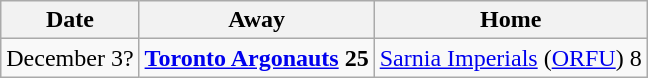<table class="wikitable">
<tr>
<th>Date</th>
<th>Away</th>
<th>Home</th>
</tr>
<tr>
<td>December 3?</td>
<td><strong><a href='#'>Toronto Argonauts</a> 25</strong></td>
<td><a href='#'>Sarnia Imperials</a> (<a href='#'>ORFU</a>) 8</td>
</tr>
</table>
